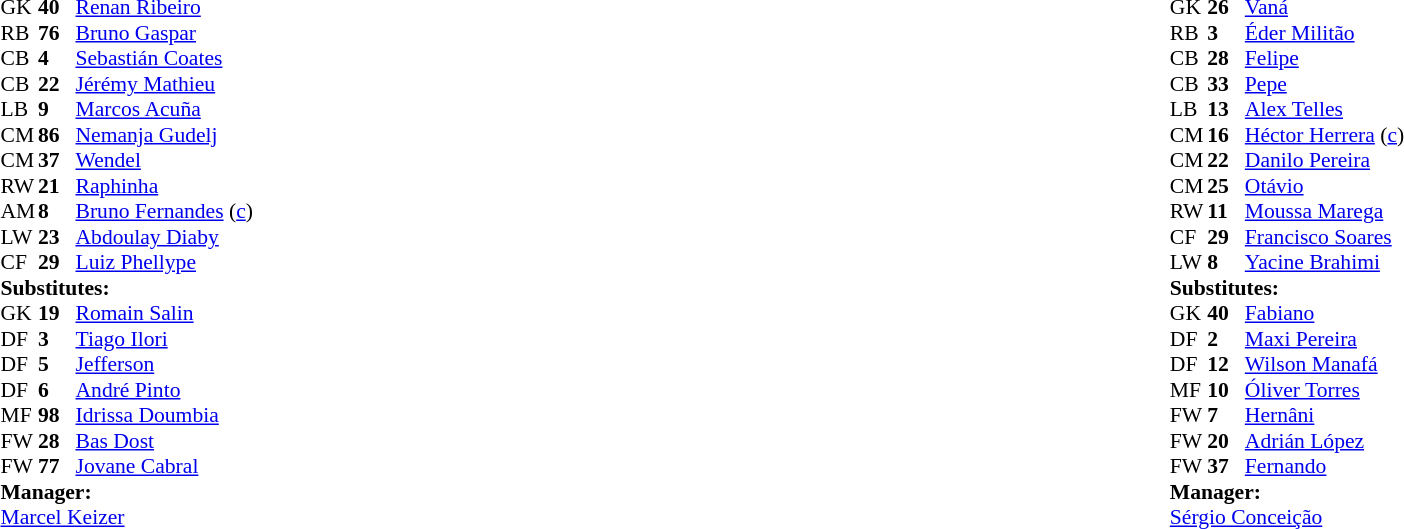<table width="100%">
<tr>
<td valign="top" width="40%"><br><table style="font-size: 90%" cellspacing="0" cellpadding="0">
<tr>
<td colspan="4"></td>
</tr>
<tr>
<th width="25"></th>
<th width="25"></th>
<th width="180"></th>
<th width="45"></th>
</tr>
<tr>
<td>GK</td>
<td><strong>40</strong></td>
<td> <a href='#'>Renan Ribeiro</a></td>
</tr>
<tr>
<td>RB</td>
<td><strong>76</strong></td>
<td> <a href='#'>Bruno Gaspar</a></td>
<td></td>
<td></td>
</tr>
<tr>
<td>CB</td>
<td><strong>4</strong></td>
<td> <a href='#'>Sebastián Coates</a></td>
<td></td>
</tr>
<tr>
<td>CB</td>
<td><strong>22</strong></td>
<td> <a href='#'>Jérémy Mathieu</a></td>
</tr>
<tr>
<td>LB</td>
<td><strong>9</strong></td>
<td> <a href='#'>Marcos Acuña</a></td>
</tr>
<tr>
<td>CM</td>
<td><strong>86</strong></td>
<td> <a href='#'>Nemanja Gudelj</a></td>
<td></td>
<td></td>
</tr>
<tr>
<td>CM</td>
<td><strong>37</strong></td>
<td> <a href='#'>Wendel</a></td>
<td></td>
<td></td>
</tr>
<tr>
<td>RW</td>
<td><strong>21</strong></td>
<td> <a href='#'>Raphinha</a></td>
<td></td>
</tr>
<tr>
<td>AM</td>
<td><strong>8</strong></td>
<td> <a href='#'>Bruno Fernandes</a> (<a href='#'>c</a>)</td>
<td></td>
</tr>
<tr>
<td>LW</td>
<td><strong>23</strong></td>
<td> <a href='#'>Abdoulay Diaby</a></td>
<td></td>
<td></td>
</tr>
<tr>
<td>CF</td>
<td><strong>29</strong></td>
<td> <a href='#'>Luiz Phellype</a></td>
<td></td>
</tr>
<tr>
<td colspan=3><strong>Substitutes:</strong></td>
</tr>
<tr>
<td>GK</td>
<td><strong>19</strong></td>
<td> <a href='#'>Romain Salin</a></td>
</tr>
<tr>
<td>DF</td>
<td><strong>3</strong></td>
<td> <a href='#'>Tiago Ilori</a></td>
<td></td>
<td></td>
</tr>
<tr>
<td>DF</td>
<td><strong>5</strong></td>
<td> <a href='#'>Jefferson</a></td>
<td></td>
<td></td>
</tr>
<tr>
<td>DF</td>
<td><strong>6</strong></td>
<td> <a href='#'>André Pinto</a></td>
</tr>
<tr>
<td>MF</td>
<td><strong>98</strong></td>
<td> <a href='#'>Idrissa Doumbia</a></td>
<td></td>
<td></td>
</tr>
<tr>
<td>FW</td>
<td><strong>28</strong></td>
<td> <a href='#'>Bas Dost</a></td>
<td></td>
<td></td>
</tr>
<tr>
<td>FW</td>
<td><strong>77</strong></td>
<td> <a href='#'>Jovane Cabral</a></td>
</tr>
<tr>
<td colspan=3><strong>Manager:</strong></td>
</tr>
<tr>
<td colspan="3"> <a href='#'>Marcel Keizer</a></td>
</tr>
</table>
</td>
<td valign="top" width="50%"><br><table style="font-size: 90%" cellspacing="0" cellpadding="0" align="center">
<tr>
<td colspan="4"></td>
</tr>
<tr>
<th width="25"></th>
<th width="25"></th>
<th width="160"></th>
<th width="50"></th>
</tr>
<tr>
<td>GK</td>
<td><strong>26</strong></td>
<td> <a href='#'>Vaná</a></td>
</tr>
<tr>
<td>RB</td>
<td><strong>3</strong></td>
<td> <a href='#'>Éder Militão</a></td>
<td></td>
<td></td>
</tr>
<tr>
<td>CB</td>
<td><strong>28</strong></td>
<td> <a href='#'>Felipe</a></td>
</tr>
<tr>
<td>CB</td>
<td><strong>33</strong></td>
<td> <a href='#'>Pepe</a></td>
</tr>
<tr>
<td>LB</td>
<td><strong>13</strong></td>
<td> <a href='#'>Alex Telles</a></td>
<td></td>
<td></td>
</tr>
<tr>
<td>CM</td>
<td><strong>16</strong></td>
<td> <a href='#'>Héctor Herrera</a> (<a href='#'>c</a>)</td>
</tr>
<tr>
<td>CM</td>
<td><strong>22</strong></td>
<td> <a href='#'>Danilo Pereira</a></td>
<td></td>
</tr>
<tr>
<td>CM</td>
<td><strong>25</strong></td>
<td> <a href='#'>Otávio</a></td>
<td></td>
<td></td>
</tr>
<tr>
<td>RW</td>
<td><strong>11</strong></td>
<td> <a href='#'>Moussa Marega</a></td>
<td></td>
<td></td>
</tr>
<tr>
<td>CF</td>
<td><strong>29</strong></td>
<td> <a href='#'>Francisco Soares</a></td>
<td></td>
</tr>
<tr>
<td>LW</td>
<td><strong>8</strong></td>
<td> <a href='#'>Yacine Brahimi</a></td>
</tr>
<tr>
<td colspan=3><strong>Substitutes:</strong></td>
</tr>
<tr>
<td>GK</td>
<td><strong>40</strong></td>
<td> <a href='#'>Fabiano</a></td>
</tr>
<tr>
<td>DF</td>
<td><strong>2</strong></td>
<td> <a href='#'>Maxi Pereira</a></td>
</tr>
<tr>
<td>DF</td>
<td><strong>12</strong></td>
<td> <a href='#'>Wilson Manafá</a></td>
<td></td>
<td></td>
</tr>
<tr>
<td>MF</td>
<td><strong>10</strong></td>
<td> <a href='#'>Óliver Torres</a></td>
</tr>
<tr>
<td>FW</td>
<td><strong>7</strong></td>
<td> <a href='#'>Hernâni</a></td>
<td></td>
<td></td>
</tr>
<tr>
<td>FW</td>
<td><strong>20</strong></td>
<td> <a href='#'>Adrián López</a></td>
<td></td>
<td></td>
</tr>
<tr>
<td>FW</td>
<td><strong>37</strong></td>
<td> <a href='#'>Fernando</a></td>
<td></td>
<td></td>
</tr>
<tr>
<td colspan=3><strong>Manager:</strong></td>
</tr>
<tr>
<td colspan="3"> <a href='#'>Sérgio Conceição</a></td>
</tr>
</table>
</td>
</tr>
</table>
